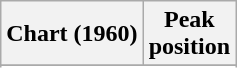<table class="wikitable sortable plainrowheaders" style="text-align:center">
<tr>
<th>Chart (1960)</th>
<th>Peak<br>position</th>
</tr>
<tr>
</tr>
<tr>
</tr>
</table>
